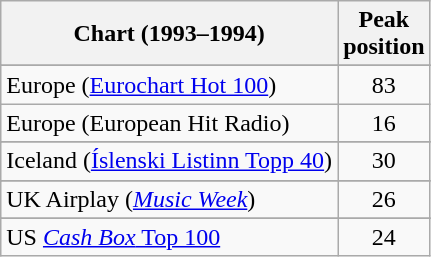<table class="wikitable sortable">
<tr>
<th>Chart (1993–1994)</th>
<th>Peak<br>position</th>
</tr>
<tr>
</tr>
<tr>
</tr>
<tr>
</tr>
<tr>
<td>Europe (<a href='#'>Eurochart Hot 100</a>)</td>
<td align="center">83</td>
</tr>
<tr>
<td>Europe (European Hit Radio)</td>
<td align="center">16</td>
</tr>
<tr>
</tr>
<tr>
<td>Iceland (<a href='#'>Íslenski Listinn Topp 40</a>)</td>
<td align="center">30</td>
</tr>
<tr>
</tr>
<tr>
</tr>
<tr>
</tr>
<tr>
<td>UK Airplay (<em><a href='#'>Music Week</a></em>)</td>
<td align="center">26</td>
</tr>
<tr>
</tr>
<tr>
</tr>
<tr>
</tr>
<tr>
<td>US <a href='#'><em>Cash Box</em> Top 100</a></td>
<td align="center">24</td>
</tr>
</table>
